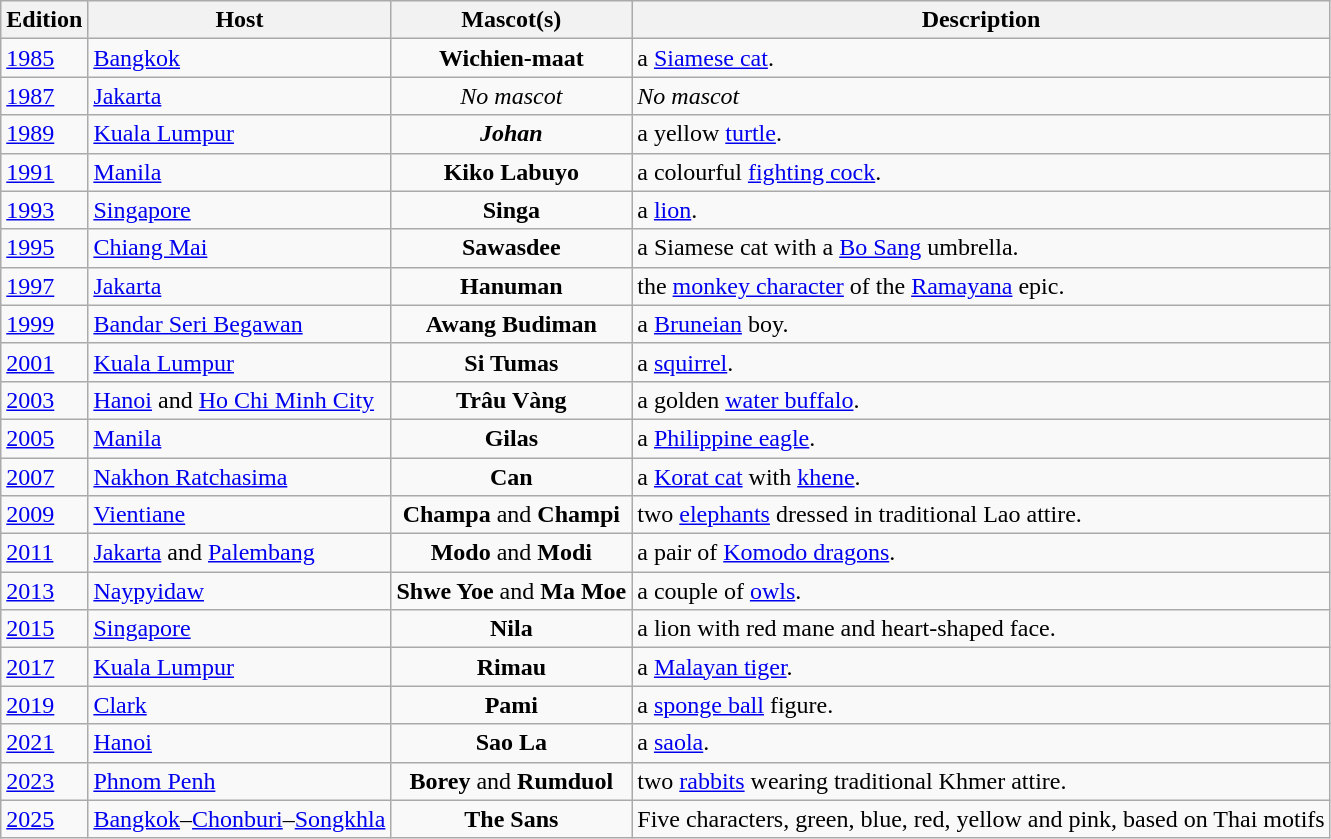<table class="wikitable">
<tr>
<th>Edition</th>
<th>Host</th>
<th>Mascot(s)</th>
<th>Description</th>
</tr>
<tr>
<td><a href='#'>1985</a></td>
<td> <a href='#'>Bangkok</a></td>
<td style="text-align:center;"><strong>Wichien-maat</strong></td>
<td>a <a href='#'>Siamese cat</a>.</td>
</tr>
<tr>
<td><a href='#'>1987</a></td>
<td> <a href='#'>Jakarta</a></td>
<td style="text-align:center;"><em>No mascot</em></td>
<td><em>No mascot</em></td>
</tr>
<tr>
<td><a href='#'>1989</a></td>
<td> <a href='#'>Kuala Lumpur</a></td>
<td style="text-align:center;"><strong><em>Johan</em></strong></td>
<td>a yellow <a href='#'>turtle</a>.</td>
</tr>
<tr>
<td><a href='#'>1991</a></td>
<td> <a href='#'>Manila</a></td>
<td style="text-align:center;"><strong>Kiko Labuyo</strong></td>
<td>a colourful <a href='#'>fighting cock</a>.</td>
</tr>
<tr>
<td><a href='#'>1993</a></td>
<td> <a href='#'>Singapore</a></td>
<td style="text-align:center;"><strong>Singa</strong></td>
<td>a <a href='#'>lion</a>.</td>
</tr>
<tr>
<td><a href='#'>1995</a></td>
<td> <a href='#'>Chiang Mai</a></td>
<td style="text-align:center;"><strong>Sawasdee</strong></td>
<td>a Siamese cat with a <a href='#'>Bo Sang</a> umbrella.</td>
</tr>
<tr>
<td><a href='#'>1997</a></td>
<td> <a href='#'>Jakarta</a></td>
<td style="text-align:center;"><strong>Hanuman</strong></td>
<td>the <a href='#'>monkey character</a> of the <a href='#'>Ramayana</a> epic.</td>
</tr>
<tr>
<td><a href='#'>1999</a></td>
<td> <a href='#'>Bandar Seri Begawan</a></td>
<td style="text-align:center;"><strong>Awang Budiman</strong></td>
<td>a <a href='#'>Bruneian</a> boy.</td>
</tr>
<tr>
<td><a href='#'>2001</a></td>
<td> <a href='#'>Kuala Lumpur</a></td>
<td style="text-align:center;"><strong>Si Tumas</strong></td>
<td>a <a href='#'>squirrel</a>.</td>
</tr>
<tr>
<td><a href='#'>2003</a></td>
<td> <a href='#'>Hanoi</a> and <a href='#'>Ho Chi Minh City</a></td>
<td style="text-align:center;"><strong>Trâu Vàng</strong></td>
<td>a golden <a href='#'>water buffalo</a>.</td>
</tr>
<tr>
<td><a href='#'>2005</a></td>
<td> <a href='#'>Manila</a></td>
<td style="text-align:center;"><strong>Gilas</strong></td>
<td>a <a href='#'>Philippine eagle</a>.</td>
</tr>
<tr>
<td><a href='#'>2007</a></td>
<td> <a href='#'>Nakhon Ratchasima</a></td>
<td style="text-align:center;"><strong>Can</strong></td>
<td>a <a href='#'>Korat cat</a> with <a href='#'>khene</a>.</td>
</tr>
<tr>
<td><a href='#'>2009</a></td>
<td> <a href='#'>Vientiane</a></td>
<td style="text-align:center;"><strong>Champa</strong> and <strong>Champi</strong></td>
<td>two <a href='#'>elephants</a> dressed in traditional Lao attire.</td>
</tr>
<tr>
<td><a href='#'>2011</a></td>
<td> <a href='#'>Jakarta</a> and <a href='#'>Palembang</a></td>
<td style="text-align:center;"><strong>Modo</strong> and <strong>Modi</strong></td>
<td>a pair of <a href='#'>Komodo dragons</a>.</td>
</tr>
<tr>
<td><a href='#'>2013</a></td>
<td> <a href='#'>Naypyidaw</a></td>
<td style="text-align:center;"><strong>Shwe Yoe</strong> and <strong>Ma Moe</strong></td>
<td>a couple of <a href='#'>owls</a>.</td>
</tr>
<tr>
<td><a href='#'>2015</a></td>
<td> <a href='#'>Singapore</a></td>
<td style="text-align:center;"><strong>Nila</strong></td>
<td>a lion with red mane and heart-shaped face.</td>
</tr>
<tr>
<td><a href='#'>2017</a></td>
<td> <a href='#'>Kuala Lumpur</a></td>
<td style="text-align:center;"><strong>Rimau</strong></td>
<td>a <a href='#'>Malayan tiger</a>.</td>
</tr>
<tr>
<td><a href='#'>2019</a></td>
<td> <a href='#'>Clark</a></td>
<td style="text-align:center;"><strong>Pami</strong></td>
<td>a <a href='#'>sponge ball</a> figure.</td>
</tr>
<tr>
<td><a href='#'>2021</a></td>
<td> <a href='#'>Hanoi</a></td>
<td style="text-align:center;"><strong>Sao La</strong></td>
<td>a <a href='#'>saola</a>.</td>
</tr>
<tr>
<td><a href='#'>2023</a></td>
<td> <a href='#'>Phnom Penh</a></td>
<td style="text-align:center;"><strong>Borey</strong> and <strong>Rumduol</strong></td>
<td>two <a href='#'>rabbits</a> wearing traditional Khmer attire.</td>
</tr>
<tr>
<td><a href='#'>2025</a></td>
<td> <a href='#'>Bangkok</a>–<a href='#'>Chonburi</a>–<a href='#'>Songkhla</a></td>
<td style= "text-align:center;"><strong>The Sans</strong></td>
<td>Five characters, green, blue, red, yellow and pink, based on Thai motifs</td>
</tr>
</table>
